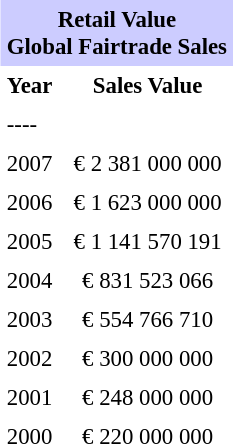<table class="toccolours" cellpadding="4" cellspacing="0" style="float:right; margin:0 0 1em 1em; font-size:95%;">
<tr>
<th colspan="2"  style="background:#ccf; text-align:center;">Retail Value<br>Global Fairtrade Sales</th>
</tr>
<tr>
<th style="text-align:left;">Year</th>
<th style="text-align:center;">Sales Value</th>
<th></th>
</tr>
<tr>
<td colspan=2>----</td>
</tr>
<tr>
<td style="text-align:left;">2007</td>
<td style="text-align:center;">€ 2 381 000 000</td>
</tr>
<tr>
<td style="text-align:left;">2006</td>
<td style="text-align:center;">€ 1 623 000 000</td>
</tr>
<tr>
<td style="text-align:left;">2005</td>
<td style="text-align:center;">€ 1 141 570 191</td>
</tr>
<tr>
<td style="text-align:left;">2004</td>
<td style="text-align:center;">€ 831 523 066</td>
</tr>
<tr>
<td style="text-align:left;">2003</td>
<td style="text-align:center;">€ 554 766 710</td>
</tr>
<tr>
<td style="text-align:left;">2002</td>
<td style="text-align:center;">€ 300 000 000</td>
</tr>
<tr>
<td style="text-align:left;">2001</td>
<td style="text-align:center;">€ 248 000 000</td>
</tr>
<tr>
<td style="text-align:left;">2000</td>
<td style="text-align:center;">€ 220 000 000</td>
</tr>
</table>
